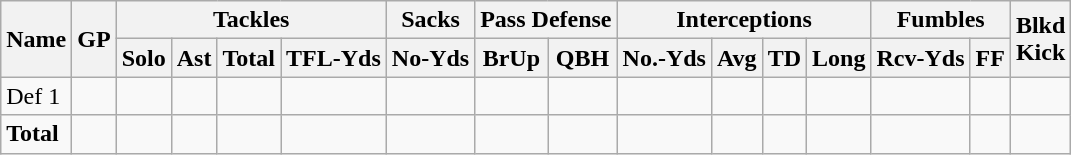<table class="wikitable" style="white-space:nowrap;">
<tr>
<th rowspan="2">Name</th>
<th rowspan="2">GP</th>
<th colspan="4">Tackles</th>
<th>Sacks</th>
<th colspan="2">Pass Defense</th>
<th colspan="4">Interceptions</th>
<th colspan="2">Fumbles</th>
<th rowspan="2">Blkd<br>Kick</th>
</tr>
<tr>
<th>Solo</th>
<th>Ast</th>
<th>Total</th>
<th>TFL-Yds</th>
<th>No-Yds</th>
<th>BrUp</th>
<th>QBH</th>
<th>No.-Yds</th>
<th>Avg</th>
<th>TD</th>
<th>Long</th>
<th>Rcv-Yds</th>
<th>FF</th>
</tr>
<tr>
<td>Def 1</td>
<td> </td>
<td> </td>
<td> </td>
<td> </td>
<td> </td>
<td> </td>
<td> </td>
<td> </td>
<td> </td>
<td> </td>
<td> </td>
<td> </td>
<td> </td>
<td> </td>
<td> </td>
</tr>
<tr>
<td><strong>Total</strong></td>
<td></td>
<td></td>
<td></td>
<td></td>
<td></td>
<td></td>
<td></td>
<td></td>
<td></td>
<td></td>
<td></td>
<td></td>
<td></td>
<td></td>
<td></td>
</tr>
</table>
